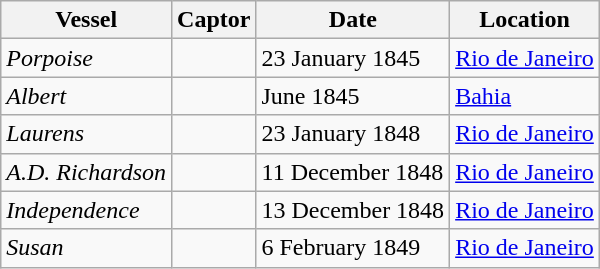<table class="wikitable sortable">
<tr>
<th>Vessel</th>
<th>Captor</th>
<th>Date</th>
<th>Location</th>
</tr>
<tr>
<td><em>Porpoise</em></td>
<td></td>
<td>23 January 1845</td>
<td><a href='#'>Rio de Janeiro</a></td>
</tr>
<tr>
<td><em>Albert</em></td>
<td></td>
<td>June 1845</td>
<td><a href='#'>Bahia</a></td>
</tr>
<tr>
<td><em>Laurens</em></td>
<td></td>
<td>23 January 1848</td>
<td><a href='#'>Rio de Janeiro</a></td>
</tr>
<tr>
<td><em>A.D. Richardson</em></td>
<td></td>
<td>11 December 1848</td>
<td><a href='#'>Rio de Janeiro</a></td>
</tr>
<tr>
<td><em>Independence</em></td>
<td></td>
<td>13 December 1848</td>
<td><a href='#'>Rio de Janeiro</a></td>
</tr>
<tr>
<td><em>Susan</em></td>
<td></td>
<td>6 February 1849</td>
<td><a href='#'>Rio de Janeiro</a></td>
</tr>
</table>
